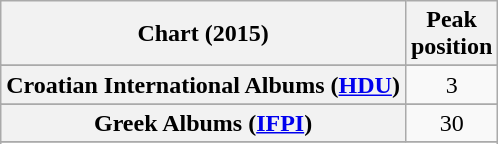<table class="wikitable sortable plainrowheaders" style="text-align:center">
<tr>
<th scope="col">Chart (2015)</th>
<th scope="col">Peak<br>position</th>
</tr>
<tr>
</tr>
<tr>
</tr>
<tr>
</tr>
<tr>
<th scope="row">Croatian International Albums (<a href='#'>HDU</a>)</th>
<td>3</td>
</tr>
<tr>
</tr>
<tr>
</tr>
<tr>
</tr>
<tr>
</tr>
<tr>
</tr>
<tr>
<th scope="row">Greek Albums (<a href='#'>IFPI</a>)</th>
<td>30</td>
</tr>
<tr>
</tr>
<tr>
</tr>
<tr>
</tr>
<tr>
</tr>
<tr>
</tr>
<tr>
</tr>
<tr>
</tr>
<tr>
</tr>
</table>
